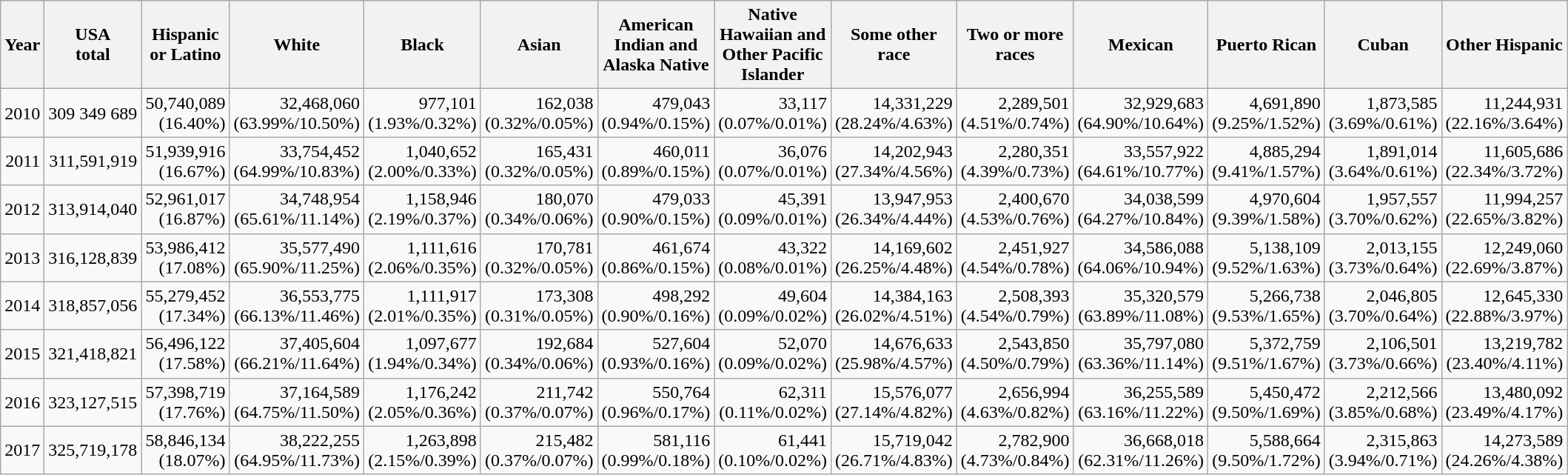<table class="wikitable" style="text-align: right;">
<tr>
<th style="width:50pt;">Year</th>
<th style="width:70pt;">USA<br>total</th>
<th style="width:90pt;">Hispanic or Latino</th>
<th style="width:70pt;">White</th>
<th style="width:70pt;">Black</th>
<th style="width:70pt;">Asian</th>
<th style="width:70pt;">American Indian and Alaska Native</th>
<th style="width:70pt;">Native Hawaiian and Other Pacific Islander</th>
<th style="width:70pt;">Some other race</th>
<th style="width:70pt;">Two or more races</th>
<th style="width:70pt;">Mexican</th>
<th style="width:70pt;">Puerto Rican</th>
<th style="width:70pt;">Cuban</th>
<th style="width:70pt;">Other Hispanic</th>
</tr>
<tr>
<td>2010</td>
<td>309 349 689</td>
<td>50,740,089 (16.40%)</td>
<td>32,468,060 (63.99%/10.50%)</td>
<td>977,101 (1.93%/0.32%)</td>
<td>162,038 (0.32%/0.05%)</td>
<td>479,043 (0.94%/0.15%)</td>
<td>33,117 (0.07%/0.01%)</td>
<td>14,331,229 (28.24%/4.63%)</td>
<td>2,289,501 (4.51%/0.74%)</td>
<td>32,929,683 (64.90%/10.64%)</td>
<td>4,691,890 (9.25%/1.52%)</td>
<td>1,873,585 (3.69%/0.61%)</td>
<td>11,244,931 (22.16%/3.64%)</td>
</tr>
<tr>
<td>2011</td>
<td>311,591,919</td>
<td>51,939,916 (16.67%)</td>
<td>33,754,452 (64.99%/10.83%)</td>
<td>1,040,652 (2.00%/0.33%)</td>
<td>165,431 (0.32%/0.05%)</td>
<td>460,011 (0.89%/0.15%)</td>
<td>36,076 (0.07%/0.01%)</td>
<td>14,202,943 (27.34%/4.56%)</td>
<td>2,280,351 (4.39%/0.73%)</td>
<td>33,557,922 (64.61%/10.77%)</td>
<td>4,885,294 (9.41%/1.57%)</td>
<td>1,891,014 (3.64%/0.61%)</td>
<td>11,605,686 (22.34%/3.72%)</td>
</tr>
<tr>
<td>2012</td>
<td>313,914,040</td>
<td>52,961,017 (16.87%)</td>
<td>34,748,954 (65.61%/11.14%)</td>
<td>1,158,946 (2.19%/0.37%)</td>
<td>180,070 (0.34%/0.06%)</td>
<td>479,033 (0.90%/0.15%)</td>
<td>45,391 (0.09%/0.01%)</td>
<td>13,947,953 (26.34%/4.44%)</td>
<td>2,400,670 (4.53%/0.76%)</td>
<td>34,038,599 (64.27%/10.84%)</td>
<td>4,970,604 (9.39%/1.58%)</td>
<td>1,957,557 (3.70%/0.62%)</td>
<td>11,994,257 (22.65%/3.82%)</td>
</tr>
<tr>
<td>2013</td>
<td>316,128,839</td>
<td>53,986,412 (17.08%)</td>
<td>35,577,490 (65.90%/11.25%)</td>
<td>1,111,616 (2.06%/0.35%)</td>
<td>170,781 (0.32%/0.05%)</td>
<td>461,674 (0.86%/0.15%)</td>
<td>43,322 (0.08%/0.01%)</td>
<td>14,169,602 (26.25%/4.48%)</td>
<td>2,451,927 (4.54%/0.78%)</td>
<td>34,586,088 (64.06%/10.94%)</td>
<td>5,138,109 (9.52%/1.63%)</td>
<td>2,013,155 (3.73%/0.64%)</td>
<td>12,249,060 (22.69%/3.87%)</td>
</tr>
<tr>
<td>2014</td>
<td>318,857,056</td>
<td>55,279,452 (17.34%)</td>
<td>36,553,775 (66.13%/11.46%)</td>
<td>1,111,917 (2.01%/0.35%)</td>
<td>173,308 (0.31%/0.05%)</td>
<td>498,292 (0.90%/0.16%)</td>
<td>49,604 (0.09%/0.02%)</td>
<td>14,384,163 (26.02%/4.51%)</td>
<td>2,508,393 (4.54%/0.79%)</td>
<td>35,320,579 (63.89%/11.08%)</td>
<td>5,266,738 (9.53%/1.65%)</td>
<td>2,046,805 (3.70%/0.64%)</td>
<td>12,645,330 (22.88%/3.97%)</td>
</tr>
<tr>
<td>2015</td>
<td>321,418,821</td>
<td>56,496,122 (17.58%)</td>
<td>37,405,604 (66.21%/11.64%)</td>
<td>1,097,677 (1.94%/0.34%)</td>
<td>192,684 (0.34%/0.06%)</td>
<td>527,604 (0.93%/0.16%)</td>
<td>52,070 (0.09%/0.02%)</td>
<td>14,676,633 (25.98%/4.57%)</td>
<td>2,543,850 (4.50%/0.79%)</td>
<td>35,797,080 (63.36%/11.14%)</td>
<td>5,372,759 (9.51%/1.67%)</td>
<td>2,106,501 (3.73%/0.66%)</td>
<td>13,219,782 (23.40%/4.11%)</td>
</tr>
<tr>
<td>2016</td>
<td>323,127,515</td>
<td>57,398,719 (17.76%)</td>
<td>37,164,589 (64.75%/11.50%)</td>
<td>1,176,242 (2.05%/0.36%)</td>
<td>211,742 (0.37%/0.07%)</td>
<td>550,764 (0.96%/0.17%)</td>
<td>62,311 (0.11%/0.02%)</td>
<td>15,576,077 (27.14%/4.82%)</td>
<td>2,656,994 (4.63%/0.82%)</td>
<td>36,255,589 (63.16%/11.22%)</td>
<td>5,450,472 (9.50%/1.69%)</td>
<td>2,212,566 (3.85%/0.68%)</td>
<td>13,480,092 (23.49%/4.17%)</td>
</tr>
<tr>
<td>2017</td>
<td>325,719,178</td>
<td>58,846,134 (18.07%)</td>
<td>38,222,255 (64.95%/11.73%)</td>
<td>1,263,898 (2.15%/0.39%)</td>
<td>215,482 (0.37%/0.07%)</td>
<td>581,116 (0.99%/0.18%)</td>
<td>61,441 (0.10%/0.02%)</td>
<td>15,719,042 (26.71%/4.83%)</td>
<td>2,782,900 (4.73%/0.84%)</td>
<td>36,668,018 (62.31%/11.26%)</td>
<td>5,588,664 (9.50%/1.72%)</td>
<td>2,315,863 (3.94%/0.71%)</td>
<td>14,273,589 (24.26%/4.38%)</td>
</tr>
</table>
